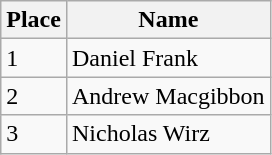<table class="wikitable">
<tr>
<th>Place</th>
<th>Name</th>
</tr>
<tr>
<td>1</td>
<td> Daniel Frank</td>
</tr>
<tr>
<td>2</td>
<td> Andrew Macgibbon</td>
</tr>
<tr>
<td>3</td>
<td> Nicholas Wirz</td>
</tr>
</table>
